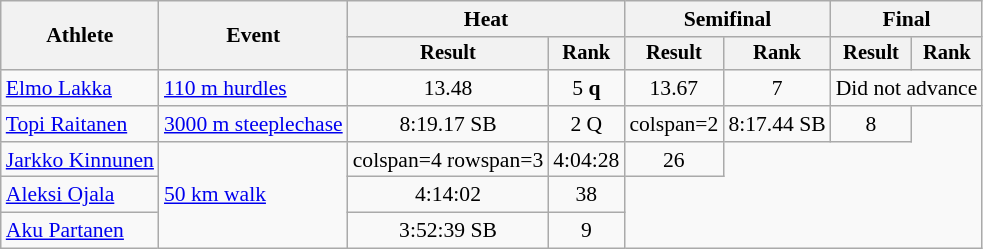<table class="wikitable" style="font-size:90%">
<tr>
<th rowspan="2">Athlete</th>
<th rowspan="2">Event</th>
<th colspan="2">Heat</th>
<th colspan="2">Semifinal</th>
<th colspan="2">Final</th>
</tr>
<tr style="font-size:95%">
<th>Result</th>
<th>Rank</th>
<th>Result</th>
<th>Rank</th>
<th>Result</th>
<th>Rank</th>
</tr>
<tr align=center>
<td align=left><a href='#'>Elmo Lakka</a></td>
<td align=left><a href='#'>110 m hurdles</a></td>
<td>13.48</td>
<td>5 <strong>q<em></td>
<td>13.67</td>
<td>7</td>
<td colspan="2">Did not advance</td>
</tr>
<tr align=center>
<td align=left><a href='#'>Topi Raitanen</a></td>
<td align=left><a href='#'>3000 m steeplechase</a></td>
<td>8:19.17 </strong>SB<strong></td>
<td>2 </strong>Q<strong></td>
<td>colspan=2 </td>
<td>8:17.44 </strong>SB<strong></td>
<td>8</td>
</tr>
<tr align=center>
<td align=left><a href='#'>Jarkko Kinnunen</a></td>
<td align=left rowspan=3><a href='#'>50 km walk</a></td>
<td>colspan=4 rowspan=3 </td>
<td>4:04:28</td>
<td>26</td>
</tr>
<tr align=center>
<td align=left><a href='#'>Aleksi Ojala</a></td>
<td>4:14:02</td>
<td>38</td>
</tr>
<tr align=center>
<td align=left><a href='#'>Aku Partanen</a></td>
<td>3:52:39 </strong>SB<strong></td>
<td>9</td>
</tr>
</table>
